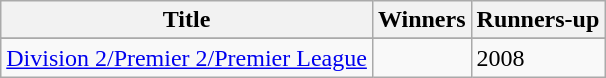<table class="wikitable">
<tr>
<th Align=Left>Title</th>
<th Align=Left>Winners</th>
<th Align=Left>Runners-up</th>
</tr>
<tr>
</tr>
<tr>
</tr>
<tr>
<td VAlign=Top><a href='#'>Division 2/Premier 2/Premier League</a></td>
<td VAlign=Top></td>
<td VAlign=Top>2008</td>
</tr>
</table>
